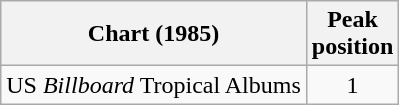<table class="wikitable">
<tr>
<th>Chart (1985)</th>
<th>Peak<br>position</th>
</tr>
<tr>
<td>US <em>Billboard</em> Tropical Albums</td>
<td align="center">1</td>
</tr>
</table>
